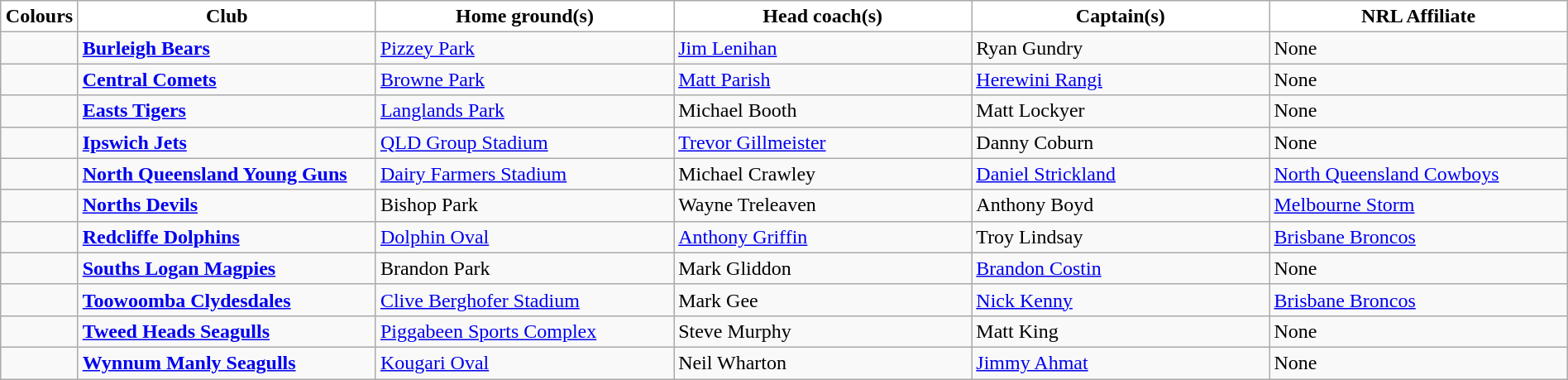<table class="wikitable" style="width:100%; text-align:left">
<tr>
<th style="background:white; width:1%">Colours</th>
<th style="background:white; width:18%">Club</th>
<th style="background:white; width:18%">Home ground(s)</th>
<th style="background:white; width:18%">Head coach(s)</th>
<th style="background:white; width:18%">Captain(s)</th>
<th style="background:white; width:18%">NRL Affiliate</th>
</tr>
<tr>
<td></td>
<td><strong><a href='#'>Burleigh Bears</a></strong></td>
<td><a href='#'>Pizzey Park</a></td>
<td><a href='#'>Jim Lenihan</a></td>
<td>Ryan Gundry</td>
<td>None</td>
</tr>
<tr>
<td></td>
<td><strong><a href='#'>Central Comets</a></strong></td>
<td><a href='#'>Browne Park</a></td>
<td><a href='#'>Matt Parish</a></td>
<td><a href='#'>Herewini Rangi</a></td>
<td>None</td>
</tr>
<tr>
<td></td>
<td><strong><a href='#'>Easts Tigers</a></strong></td>
<td><a href='#'>Langlands Park</a></td>
<td>Michael Booth</td>
<td>Matt Lockyer</td>
<td>None</td>
</tr>
<tr>
<td></td>
<td><strong><a href='#'>Ipswich Jets</a></strong></td>
<td><a href='#'>QLD Group Stadium</a></td>
<td><a href='#'>Trevor Gillmeister</a></td>
<td>Danny Coburn</td>
<td>None</td>
</tr>
<tr>
<td></td>
<td><strong><a href='#'>North Queensland Young Guns</a></strong></td>
<td><a href='#'>Dairy Farmers Stadium</a></td>
<td>Michael Crawley</td>
<td><a href='#'>Daniel Strickland</a></td>
<td> <a href='#'>North Queensland Cowboys</a></td>
</tr>
<tr>
<td></td>
<td><strong><a href='#'>Norths Devils</a></strong></td>
<td>Bishop Park</td>
<td>Wayne Treleaven</td>
<td>Anthony Boyd</td>
<td> <a href='#'>Melbourne Storm</a></td>
</tr>
<tr>
<td></td>
<td><strong><a href='#'>Redcliffe Dolphins</a></strong></td>
<td><a href='#'>Dolphin Oval</a></td>
<td><a href='#'>Anthony Griffin</a></td>
<td>Troy Lindsay</td>
<td> <a href='#'>Brisbane Broncos</a></td>
</tr>
<tr>
<td></td>
<td><strong><a href='#'>Souths Logan Magpies</a></strong></td>
<td>Brandon Park</td>
<td>Mark Gliddon</td>
<td><a href='#'>Brandon Costin</a></td>
<td>None</td>
</tr>
<tr>
<td></td>
<td><strong><a href='#'>Toowoomba Clydesdales</a></strong></td>
<td><a href='#'>Clive Berghofer Stadium</a></td>
<td>Mark Gee</td>
<td><a href='#'>Nick Kenny</a></td>
<td> <a href='#'>Brisbane Broncos</a></td>
</tr>
<tr>
<td></td>
<td><strong><a href='#'>Tweed Heads Seagulls</a></strong></td>
<td><a href='#'>Piggabeen Sports Complex</a></td>
<td>Steve Murphy</td>
<td>Matt King</td>
<td>None</td>
</tr>
<tr>
<td></td>
<td><strong><a href='#'>Wynnum Manly Seagulls</a></strong></td>
<td><a href='#'>Kougari Oval</a></td>
<td>Neil Wharton</td>
<td><a href='#'>Jimmy Ahmat</a></td>
<td>None</td>
</tr>
</table>
